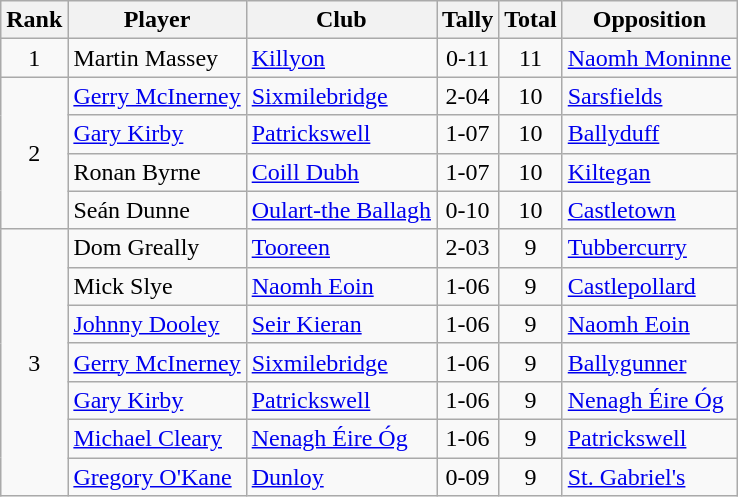<table class="wikitable">
<tr>
<th>Rank</th>
<th>Player</th>
<th>Club</th>
<th>Tally</th>
<th>Total</th>
<th>Opposition</th>
</tr>
<tr>
<td rowspan="1" style="text-align:center;">1</td>
<td>Martin Massey</td>
<td><a href='#'>Killyon</a></td>
<td align=center>0-11</td>
<td align=center>11</td>
<td><a href='#'>Naomh Moninne</a></td>
</tr>
<tr>
<td rowspan="4" style="text-align:center;">2</td>
<td><a href='#'>Gerry McInerney</a></td>
<td><a href='#'>Sixmilebridge</a></td>
<td align=center>2-04</td>
<td align=center>10</td>
<td><a href='#'>Sarsfields</a></td>
</tr>
<tr>
<td><a href='#'>Gary Kirby</a></td>
<td><a href='#'>Patrickswell</a></td>
<td align=center>1-07</td>
<td align=center>10</td>
<td><a href='#'>Ballyduff</a></td>
</tr>
<tr>
<td>Ronan Byrne</td>
<td><a href='#'>Coill Dubh</a></td>
<td align=center>1-07</td>
<td align=center>10</td>
<td><a href='#'>Kiltegan</a></td>
</tr>
<tr>
<td>Seán Dunne</td>
<td><a href='#'>Oulart-the Ballagh</a></td>
<td align=center>0-10</td>
<td align=center>10</td>
<td><a href='#'>Castletown</a></td>
</tr>
<tr>
<td rowspan="7" style="text-align:center;">3</td>
<td>Dom Greally</td>
<td><a href='#'>Tooreen</a></td>
<td align=center>2-03</td>
<td align=center>9</td>
<td><a href='#'>Tubbercurry</a></td>
</tr>
<tr>
<td>Mick Slye</td>
<td><a href='#'>Naomh Eoin</a></td>
<td align=center>1-06</td>
<td align=center>9</td>
<td><a href='#'>Castlepollard</a></td>
</tr>
<tr>
<td><a href='#'>Johnny Dooley</a></td>
<td><a href='#'>Seir Kieran</a></td>
<td align=center>1-06</td>
<td align=center>9</td>
<td><a href='#'>Naomh Eoin</a></td>
</tr>
<tr>
<td><a href='#'>Gerry McInerney</a></td>
<td><a href='#'>Sixmilebridge</a></td>
<td align=center>1-06</td>
<td align=center>9</td>
<td><a href='#'>Ballygunner</a></td>
</tr>
<tr>
<td><a href='#'>Gary Kirby</a></td>
<td><a href='#'>Patrickswell</a></td>
<td align=center>1-06</td>
<td align=center>9</td>
<td><a href='#'>Nenagh Éire Óg</a></td>
</tr>
<tr>
<td><a href='#'>Michael Cleary</a></td>
<td><a href='#'>Nenagh Éire Óg</a></td>
<td align=center>1-06</td>
<td align=center>9</td>
<td><a href='#'>Patrickswell</a></td>
</tr>
<tr>
<td><a href='#'>Gregory O'Kane</a></td>
<td><a href='#'>Dunloy</a></td>
<td align=center>0-09</td>
<td align=center>9</td>
<td><a href='#'>St. Gabriel's</a></td>
</tr>
</table>
